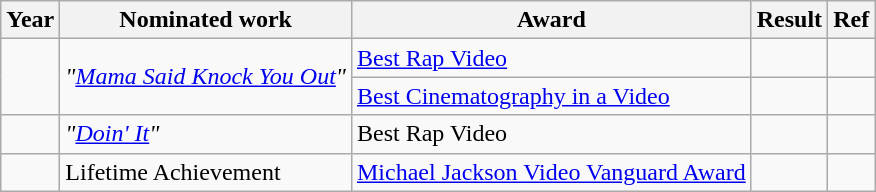<table class="wikitable">
<tr>
<th>Year</th>
<th>Nominated work</th>
<th>Award</th>
<th>Result</th>
<th>Ref</th>
</tr>
<tr>
<td rowspan="2"></td>
<td rowspan="2"><em>"<a href='#'>Mama Said Knock You Out</a>"</em></td>
<td><a href='#'>Best Rap Video</a></td>
<td></td>
<td></td>
</tr>
<tr>
<td><a href='#'>Best Cinematography in a Video</a></td>
<td></td>
<td></td>
</tr>
<tr>
<td></td>
<td><em>"<a href='#'>Doin' It</a>"</em></td>
<td>Best Rap Video</td>
<td></td>
<td></td>
</tr>
<tr>
<td></td>
<td>Lifetime Achievement</td>
<td><a href='#'>Michael Jackson Video Vanguard Award</a></td>
<td></td>
<td></td>
</tr>
</table>
